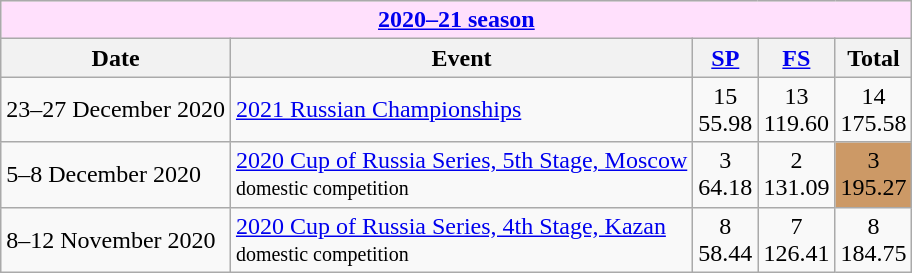<table class="wikitable">
<tr>
<td style="background-color: #ffe0fc; " colspan=5 align=center><a href='#'><strong>2020–21 season</strong></a></td>
</tr>
<tr>
<th>Date</th>
<th>Event</th>
<th><a href='#'>SP</a></th>
<th><a href='#'>FS</a></th>
<th>Total</th>
</tr>
<tr>
<td>23–27 December 2020</td>
<td><a href='#'>2021 Russian Championships</a></td>
<td align=center>15 <br> 55.98</td>
<td align=center>13 <br> 119.60</td>
<td align=center>14 <br> 175.58</td>
</tr>
<tr>
<td>5–8 December 2020</td>
<td><a href='#'>2020 Cup of Russia Series, 5th Stage, Moscow</a> <br> <small>domestic competition</small></td>
<td align=center>3 <br> 64.18</td>
<td align=center>2 <br>  131.09</td>
<td align=center bgcolor=cc9966>3 <br> 195.27</td>
</tr>
<tr>
<td>8–12 November 2020</td>
<td><a href='#'>2020 Cup of Russia Series, 4th Stage, Kazan</a> <br> <small>domestic competition</small></td>
<td align=center>8 <br> 58.44</td>
<td align=center>7 <br> 126.41</td>
<td align=center>8 <br> 184.75</td>
</tr>
</table>
